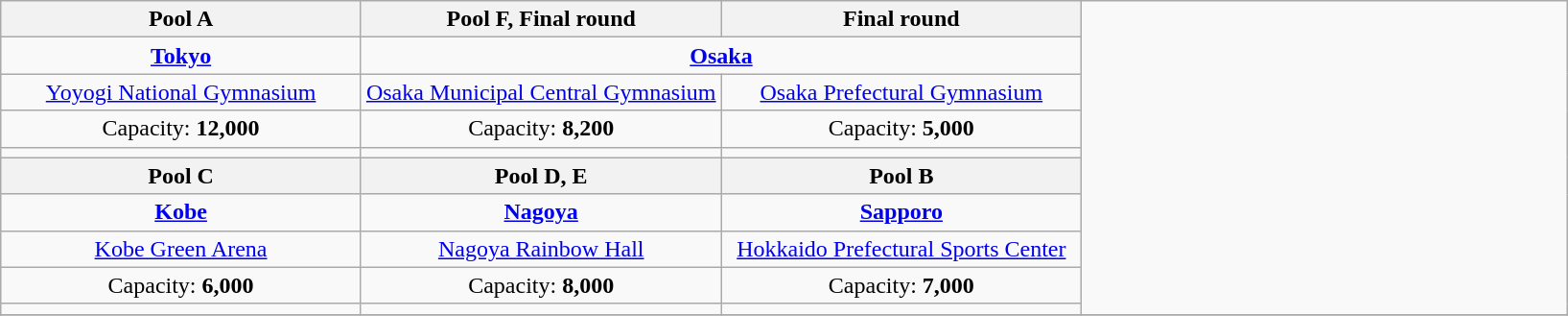<table class=wikitable style=text-align:center>
<tr>
<th width=23%>Pool A</th>
<th width=23%>Pool F, Final round</th>
<th width=23%>Final round</th>
<td rowspan=10></td>
</tr>
<tr>
<td><strong><a href='#'>Tokyo</a></strong></td>
<td colspan=2><strong><a href='#'>Osaka</a></strong></td>
</tr>
<tr>
<td><a href='#'>Yoyogi National Gymnasium</a></td>
<td><a href='#'>Osaka Municipal Central Gymnasium</a></td>
<td><a href='#'>Osaka Prefectural Gymnasium</a></td>
</tr>
<tr>
<td>Capacity: <strong>12,000</strong></td>
<td>Capacity: <strong>8,200</strong></td>
<td>Capacity: <strong>5,000</strong></td>
</tr>
<tr>
<td></td>
<td></td>
<td></td>
</tr>
<tr>
<th>Pool C</th>
<th>Pool D, E</th>
<th>Pool B</th>
</tr>
<tr>
<td><strong><a href='#'>Kobe</a></strong></td>
<td><strong><a href='#'>Nagoya</a></strong></td>
<td><strong><a href='#'>Sapporo</a></strong></td>
</tr>
<tr>
<td><a href='#'>Kobe Green Arena</a></td>
<td><a href='#'>Nagoya Rainbow Hall</a></td>
<td><a href='#'>Hokkaido Prefectural Sports Center</a></td>
</tr>
<tr>
<td>Capacity: <strong>6,000</strong></td>
<td>Capacity: <strong>8,000</strong></td>
<td>Capacity: <strong>7,000</strong></td>
</tr>
<tr>
<td></td>
<td></td>
<td></td>
</tr>
<tr>
</tr>
</table>
